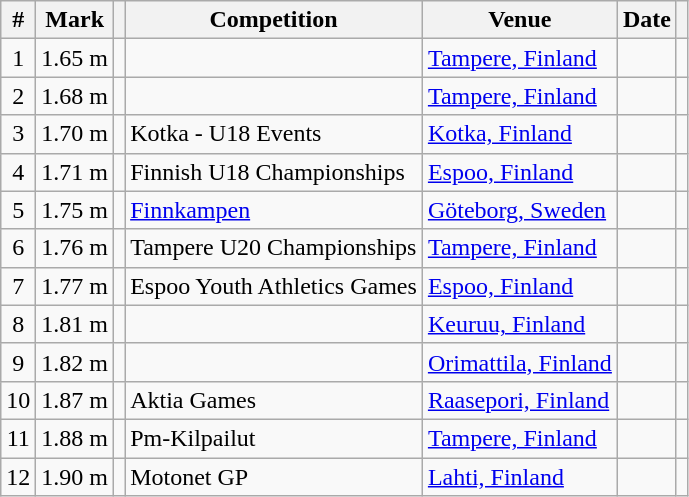<table class="wikitable sortable">
<tr>
<th>#</th>
<th>Mark</th>
<th class=unsortable></th>
<th>Competition</th>
<th>Venue</th>
<th>Date</th>
<th></th>
</tr>
<tr>
<td align=center>1</td>
<td align=right>1.65 m</td>
<td></td>
<td></td>
<td><a href='#'>Tampere, Finland</a></td>
<td align=right></td>
<td></td>
</tr>
<tr>
<td align=center>2</td>
<td align=right>1.68 m</td>
<td></td>
<td></td>
<td><a href='#'>Tampere, Finland</a></td>
<td align=right></td>
<td></td>
</tr>
<tr>
<td align=center>3</td>
<td align=right>1.70 m</td>
<td></td>
<td>Kotka - U18 Events</td>
<td><a href='#'>Kotka, Finland</a></td>
<td align=right></td>
<td></td>
</tr>
<tr>
<td align=center>4</td>
<td align=right>1.71 m</td>
<td></td>
<td>Finnish U18 Championships</td>
<td><a href='#'>Espoo, Finland</a></td>
<td align=right></td>
<td></td>
</tr>
<tr>
<td align=center>5</td>
<td align=right>1.75 m</td>
<td></td>
<td><a href='#'>Finnkampen</a></td>
<td><a href='#'>Göteborg, Sweden</a></td>
<td align=right></td>
<td></td>
</tr>
<tr>
<td align=center>6</td>
<td align=right>1.76 m</td>
<td></td>
<td>Tampere U20 Championships</td>
<td><a href='#'>Tampere, Finland</a></td>
<td align=right></td>
<td></td>
</tr>
<tr>
<td align=center>7</td>
<td align=right>1.77 m</td>
<td></td>
<td>Espoo Youth Athletics Games</td>
<td><a href='#'>Espoo, Finland</a></td>
<td align=right></td>
<td></td>
</tr>
<tr>
<td align=center>8</td>
<td align=right>1.81 m</td>
<td></td>
<td></td>
<td><a href='#'>Keuruu, Finland</a></td>
<td align=right></td>
<td></td>
</tr>
<tr>
<td align=center>9</td>
<td align=right>1.82 m</td>
<td></td>
<td></td>
<td><a href='#'>Orimattila, Finland</a></td>
<td align=right></td>
<td></td>
</tr>
<tr>
<td align=center>10</td>
<td align=right>1.87 m</td>
<td></td>
<td>Aktia Games</td>
<td><a href='#'>Raasepori, Finland</a></td>
<td align=right></td>
<td></td>
</tr>
<tr>
<td align=center>11</td>
<td align=right>1.88 m</td>
<td></td>
<td>Pm-Kilpailut</td>
<td><a href='#'>Tampere, Finland</a></td>
<td align=right></td>
<td></td>
</tr>
<tr>
<td align=center>12</td>
<td align=right>1.90 m</td>
<td></td>
<td>Motonet GP</td>
<td><a href='#'>Lahti, Finland</a></td>
<td align=right></td>
<td></td>
</tr>
</table>
